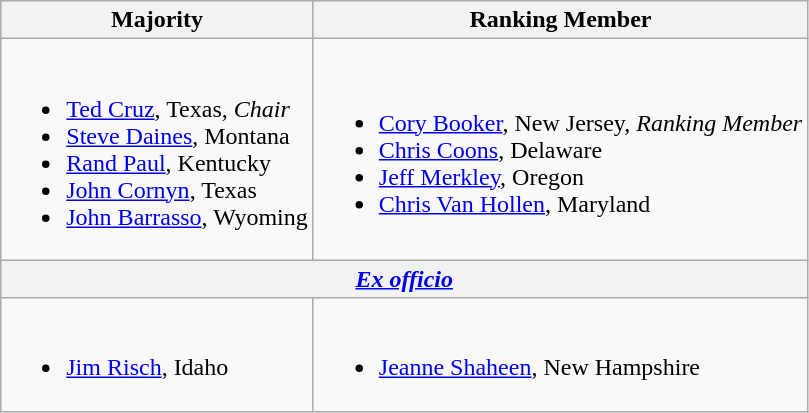<table class=wikitable>
<tr>
<th>Majority</th>
<th>Ranking Member</th>
</tr>
<tr>
<td><br><ul><li><a href='#'>Ted Cruz</a>, Texas, <em>Chair</em></li><li><a href='#'>Steve Daines</a>, Montana</li><li><a href='#'>Rand Paul</a>, Kentucky</li><li><a href='#'>John Cornyn</a>, Texas</li><li><a href='#'>John Barrasso</a>, Wyoming</li></ul></td>
<td><br><ul><li><a href='#'>Cory Booker</a>, New Jersey, <em>Ranking Member</em></li><li><a href='#'>Chris Coons</a>, Delaware</li><li><a href='#'>Jeff Merkley</a>, Oregon</li><li><a href='#'>Chris Van Hollen</a>, Maryland</li></ul></td>
</tr>
<tr>
<th colspan=2><em><a href='#'>Ex officio</a></em></th>
</tr>
<tr>
<td><br><ul><li><a href='#'>Jim Risch</a>, Idaho</li></ul></td>
<td><br><ul><li><a href='#'>Jeanne Shaheen</a>, New Hampshire</li></ul></td>
</tr>
</table>
